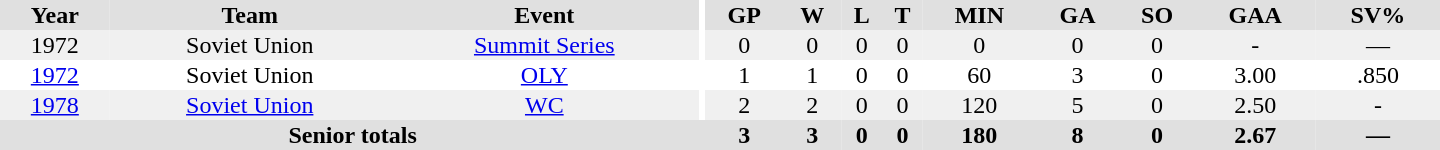<table border="0" cellpadding="1" cellspacing="0" ID="Table3" style="text-align:center; width:60em">
<tr ALIGN="center" bgcolor="#e0e0e0">
<th>Year</th>
<th>Team</th>
<th>Event</th>
<th rowspan="99" bgcolor="#ffffff"></th>
<th>GP</th>
<th>W</th>
<th>L</th>
<th>T</th>
<th>MIN</th>
<th>GA</th>
<th>SO</th>
<th>GAA</th>
<th>SV%</th>
</tr>
<tr bgcolor="#f0f0f0">
<td>1972</td>
<td>Soviet Union</td>
<td><a href='#'>Summit Series</a></td>
<td>0</td>
<td>0</td>
<td>0</td>
<td>0</td>
<td>0</td>
<td>0</td>
<td>0</td>
<td>-</td>
<td>—</td>
</tr>
<tr>
<td><a href='#'>1972</a></td>
<td>Soviet Union</td>
<td><a href='#'>OLY</a></td>
<td>1</td>
<td>1</td>
<td>0</td>
<td>0</td>
<td>60</td>
<td>3</td>
<td>0</td>
<td>3.00</td>
<td>.850</td>
</tr>
<tr bgcolor="#f0f0f0">
<td><a href='#'>1978</a></td>
<td><a href='#'>Soviet Union</a></td>
<td><a href='#'>WC</a></td>
<td>2</td>
<td>2</td>
<td>0</td>
<td>0</td>
<td>120</td>
<td>5</td>
<td>0</td>
<td>2.50</td>
<td>-</td>
</tr>
<tr bgcolor="#e0e0e0">
<th colspan=4>Senior totals</th>
<th>3</th>
<th>3</th>
<th>0</th>
<th>0</th>
<th>180</th>
<th>8</th>
<th>0</th>
<th>2.67</th>
<th>—</th>
</tr>
</table>
